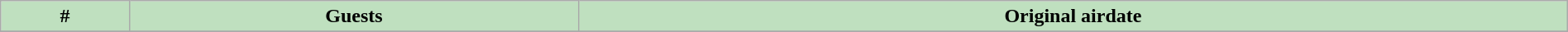<table class="wikitable plainrowheaders" style="background:#fff; width:100%;">
<tr>
<th style="background: #bfe0bf;">#</th>
<th style="background: #bfe0bf;">Guests</th>
<th style="background: #bfe0bf;">Original airdate</th>
</tr>
<tr>
</tr>
</table>
